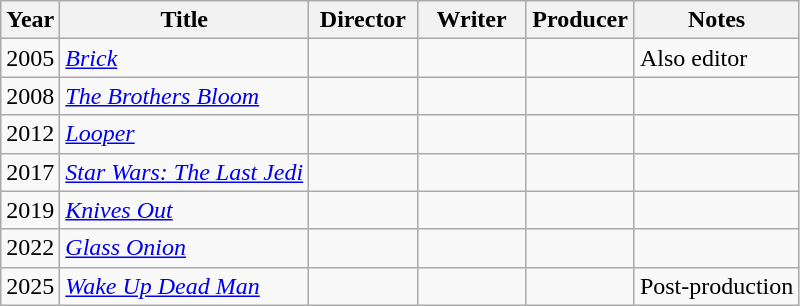<table class="wikitable">
<tr>
<th>Year</th>
<th>Title</th>
<th width=65>Director</th>
<th width=65>Writer</th>
<th width=65>Producer</th>
<th>Notes</th>
</tr>
<tr>
<td>2005</td>
<td><em><a href='#'>Brick</a></em></td>
<td></td>
<td></td>
<td></td>
<td>Also editor</td>
</tr>
<tr>
<td>2008</td>
<td><em><a href='#'>The Brothers Bloom</a></em></td>
<td></td>
<td></td>
<td></td>
<td></td>
</tr>
<tr>
<td>2012</td>
<td><em><a href='#'>Looper</a></em></td>
<td></td>
<td></td>
<td></td>
<td></td>
</tr>
<tr>
<td>2017</td>
<td><em><a href='#'>Star Wars: The Last Jedi</a></em></td>
<td></td>
<td></td>
<td></td>
<td></td>
</tr>
<tr>
<td>2019</td>
<td><em><a href='#'>Knives Out</a></em></td>
<td></td>
<td></td>
<td></td>
<td></td>
</tr>
<tr>
<td>2022</td>
<td><em><a href='#'>Glass Onion</a></em></td>
<td></td>
<td></td>
<td></td>
<td></td>
</tr>
<tr>
<td>2025</td>
<td><em><a href='#'>Wake Up Dead Man</a></em></td>
<td></td>
<td></td>
<td></td>
<td>Post-production</td>
</tr>
</table>
